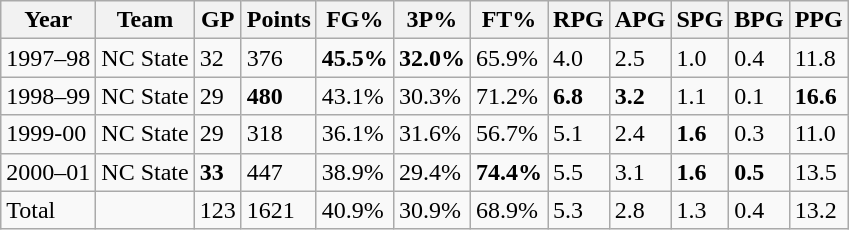<table class="wikitable">
<tr>
<th>Year</th>
<th>Team</th>
<th>GP</th>
<th>Points</th>
<th>FG%</th>
<th>3P%</th>
<th>FT%</th>
<th>RPG</th>
<th>APG</th>
<th>SPG</th>
<th>BPG</th>
<th>PPG</th>
</tr>
<tr>
<td>1997–98</td>
<td>NC State</td>
<td>32</td>
<td>376</td>
<td><strong>45.5%</strong></td>
<td><strong>32.0%</strong></td>
<td>65.9%</td>
<td>4.0</td>
<td>2.5</td>
<td>1.0</td>
<td>0.4</td>
<td>11.8</td>
</tr>
<tr>
<td>1998–99</td>
<td>NC State</td>
<td>29</td>
<td><strong>480</strong></td>
<td>43.1%</td>
<td>30.3%</td>
<td>71.2%</td>
<td><strong>6.8</strong></td>
<td><strong>3.2</strong></td>
<td>1.1</td>
<td>0.1</td>
<td><strong>16.6</strong></td>
</tr>
<tr>
<td>1999-00</td>
<td>NC State</td>
<td>29</td>
<td>318</td>
<td>36.1%</td>
<td>31.6%</td>
<td>56.7%</td>
<td>5.1</td>
<td>2.4</td>
<td><strong>1.6</strong></td>
<td>0.3</td>
<td>11.0</td>
</tr>
<tr>
<td>2000–01</td>
<td>NC State</td>
<td><strong>33</strong></td>
<td>447</td>
<td>38.9%</td>
<td>29.4%</td>
<td><strong>74.4%</strong></td>
<td>5.5</td>
<td>3.1</td>
<td><strong>1.6</strong></td>
<td><strong>0.5</strong></td>
<td>13.5</td>
</tr>
<tr>
<td>Total</td>
<td></td>
<td>123</td>
<td>1621</td>
<td>40.9%</td>
<td>30.9%</td>
<td>68.9%</td>
<td>5.3</td>
<td>2.8</td>
<td>1.3</td>
<td>0.4</td>
<td>13.2</td>
</tr>
</table>
